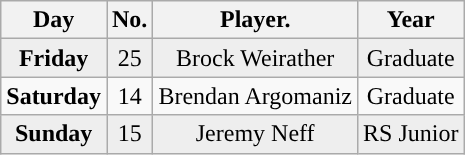<table class="wikitable non-sortable">
<tr>
<th style="text-align:center; ">Day</th>
<th style="text-align:center; ">No.</th>
<th style="text-align:center; ">Player.</th>
<th style="text-align:center; ">Year</th>
</tr>
<tr style="background:#eeeeee;text-align:center;">
<td><strong>Friday</strong></td>
<td>25</td>
<td>Brock Weirather</td>
<td>Graduate</td>
</tr>
<tr style="text-align:center;">
<td><strong>Saturday</strong></td>
<td>14</td>
<td>Brendan Argomaniz</td>
<td>Graduate</td>
</tr>
<tr style="background:#eeeeee;text-align:center;">
<td><strong>Sunday</strong></td>
<td>15</td>
<td>Jeremy Neff</td>
<td>RS Junior</td>
</tr>
</table>
